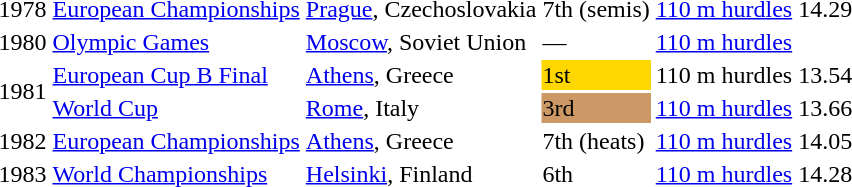<table>
<tr>
<td>1978</td>
<td><a href='#'>European Championships</a></td>
<td><a href='#'>Prague</a>, Czechoslovakia</td>
<td>7th (semis)</td>
<td><a href='#'>110 m hurdles</a></td>
<td>14.29</td>
</tr>
<tr>
<td>1980</td>
<td><a href='#'>Olympic Games</a></td>
<td><a href='#'>Moscow</a>, Soviet Union</td>
<td>—</td>
<td><a href='#'>110 m hurdles</a></td>
<td></td>
</tr>
<tr>
<td rowspan=2>1981</td>
<td><a href='#'>European Cup B Final</a></td>
<td><a href='#'>Athens</a>, Greece</td>
<td bgcolor=gold>1st</td>
<td>110 m hurdles</td>
<td>13.54</td>
</tr>
<tr>
<td><a href='#'>World Cup</a></td>
<td><a href='#'>Rome</a>, Italy</td>
<td bgcolor=cc9966>3rd</td>
<td><a href='#'>110 m hurdles</a></td>
<td>13.66</td>
</tr>
<tr>
<td>1982</td>
<td><a href='#'>European Championships</a></td>
<td><a href='#'>Athens</a>, Greece</td>
<td>7th (heats)</td>
<td><a href='#'>110 m hurdles</a></td>
<td>14.05</td>
</tr>
<tr>
<td>1983</td>
<td><a href='#'>World Championships</a></td>
<td><a href='#'>Helsinki</a>, Finland</td>
<td>6th</td>
<td><a href='#'>110 m hurdles</a></td>
<td>14.28</td>
</tr>
</table>
